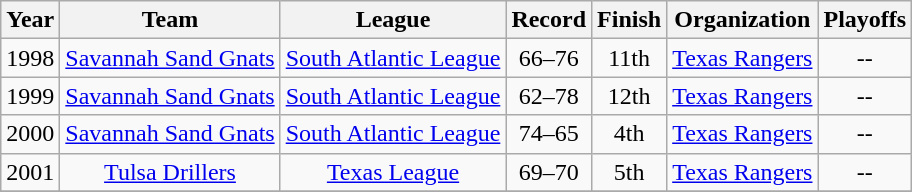<table class="wikitable">
<tr>
<th>Year</th>
<th>Team</th>
<th>League</th>
<th>Record</th>
<th>Finish</th>
<th>Organization</th>
<th>Playoffs</th>
</tr>
<tr align=center>
<td>1998</td>
<td><a href='#'>Savannah Sand Gnats</a></td>
<td><a href='#'>South Atlantic League</a></td>
<td>66–76</td>
<td>11th</td>
<td><a href='#'>Texas Rangers</a></td>
<td>--</td>
</tr>
<tr align=center>
<td>1999</td>
<td><a href='#'>Savannah Sand Gnats</a></td>
<td><a href='#'>South Atlantic League</a></td>
<td>62–78</td>
<td>12th</td>
<td><a href='#'>Texas Rangers</a></td>
<td>--</td>
</tr>
<tr align=center>
<td>2000</td>
<td><a href='#'>Savannah Sand Gnats</a></td>
<td><a href='#'>South Atlantic League</a></td>
<td>74–65</td>
<td>4th</td>
<td><a href='#'>Texas Rangers</a></td>
<td>--</td>
</tr>
<tr align=center>
<td>2001</td>
<td><a href='#'>Tulsa Drillers</a></td>
<td><a href='#'>Texas League</a></td>
<td>69–70</td>
<td>5th</td>
<td><a href='#'>Texas Rangers</a></td>
<td>--</td>
</tr>
<tr align=center>
</tr>
</table>
